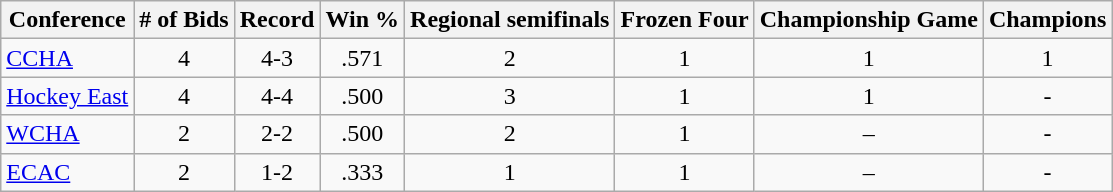<table class="wikitable sortable">
<tr>
<th>Conference</th>
<th># of Bids</th>
<th>Record</th>
<th>Win %</th>
<th>Regional semifinals</th>
<th>Frozen Four</th>
<th>Championship Game</th>
<th>Champions</th>
</tr>
<tr align="center">
<td align="left"><a href='#'>CCHA</a></td>
<td>4</td>
<td>4-3</td>
<td>.571</td>
<td>2</td>
<td>1</td>
<td>1</td>
<td>1</td>
</tr>
<tr align="center">
<td align="left"><a href='#'>Hockey East</a></td>
<td>4</td>
<td>4-4</td>
<td>.500</td>
<td>3</td>
<td>1</td>
<td>1</td>
<td>-</td>
</tr>
<tr align="center">
<td align="left"><a href='#'>WCHA</a></td>
<td>2</td>
<td>2-2</td>
<td>.500</td>
<td>2</td>
<td>1</td>
<td>–</td>
<td>-</td>
</tr>
<tr align="center">
<td align="left"><a href='#'>ECAC</a></td>
<td>2</td>
<td>1-2</td>
<td>.333</td>
<td>1</td>
<td>1</td>
<td>–</td>
<td>-</td>
</tr>
</table>
